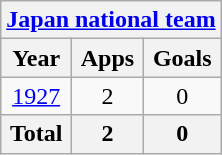<table class="wikitable" style="text-align:center">
<tr>
<th colspan=3><a href='#'>Japan national team</a></th>
</tr>
<tr>
<th>Year</th>
<th>Apps</th>
<th>Goals</th>
</tr>
<tr>
<td><a href='#'>1927</a></td>
<td>2</td>
<td>0</td>
</tr>
<tr>
<th>Total</th>
<th>2</th>
<th>0</th>
</tr>
</table>
